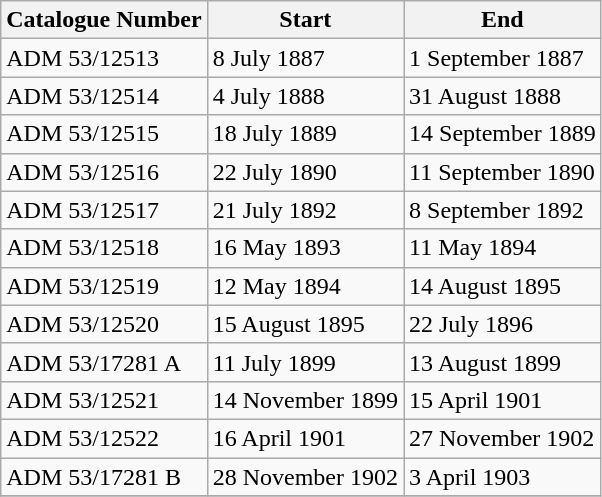<table class="wikitable">
<tr valign=top>
<th>Catalogue Number</th>
<th>Start</th>
<th>End</th>
</tr>
<tr valign=top>
<td>ADM 53/12513</td>
<td>8 July 1887</td>
<td>1 September 1887</td>
</tr>
<tr valign=top>
<td>ADM 53/12514</td>
<td>4 July 1888</td>
<td>31 August 1888</td>
</tr>
<tr valign=top>
<td>ADM 53/12515</td>
<td>18 July 1889</td>
<td>14 September 1889</td>
</tr>
<tr valign=top>
<td>ADM 53/12516</td>
<td>22 July 1890</td>
<td>11 September 1890</td>
</tr>
<tr valign=top>
<td>ADM 53/12517</td>
<td>21 July 1892</td>
<td>8 September 1892</td>
</tr>
<tr valign=top>
<td>ADM 53/12518</td>
<td>16 May 1893</td>
<td>11 May 1894</td>
</tr>
<tr valign=top>
<td>ADM 53/12519</td>
<td>12 May 1894</td>
<td>14 August 1895</td>
</tr>
<tr valign=top>
<td>ADM 53/12520</td>
<td>15 August 1895</td>
<td>22 July 1896</td>
</tr>
<tr valign=top>
<td>ADM 53/17281 A</td>
<td>11 July 1899</td>
<td>13 August 1899</td>
</tr>
<tr valign=top>
<td>ADM 53/12521</td>
<td>14 November 1899</td>
<td>15 April 1901</td>
</tr>
<tr valign=top>
<td>ADM 53/12522</td>
<td>16 April 1901</td>
<td>27 November 1902</td>
</tr>
<tr valign=top>
<td>ADM 53/17281 B</td>
<td>28 November 1902</td>
<td>3 April 1903</td>
</tr>
<tr>
</tr>
</table>
